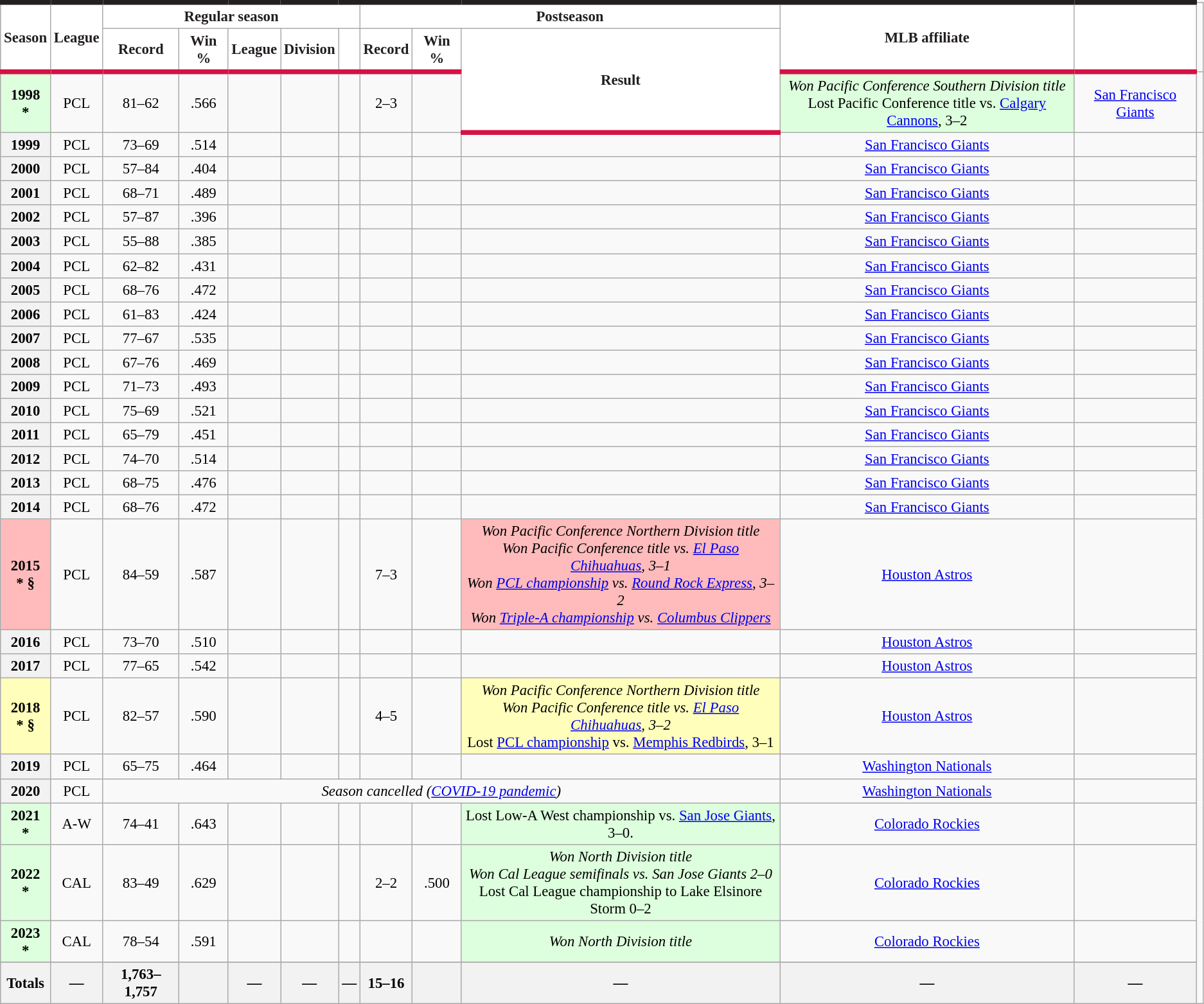<table class="wikitable sortable plainrowheaders" style="font-size: 95%; text-align:center;">
<tr>
<th rowspan="2" scope="col" style="background-color:#ffffff; border-top:#231F20 5px solid; border-bottom:#D31245 5px solid; color:#231F20"">Season</th>
<th rowspan="2" scope="col" style="background-color:#ffffff; border-top:#231F20 5px solid; border-bottom:#D31245 5px solid; color:#231F20">League</th>
<th colspan="5" scope="col" style="background-color:#ffffff; border-top:#231F20 5px solid; color:#231F20">Regular season</th>
<th colspan="3" scope="col" style="background-color:#ffffff; border-top:#231F20 5px solid; color:#231F20">Postseason</th>
<th rowspan="2" scope="col" style="background-color:#ffffff; border-top:#231F20 5px solid; border-bottom:#D31245 5px solid; color:#231F20">MLB affiliate</th>
<th class="unsortable" rowspan="2" scope="col" style="background-color:#ffffff; border-top:#231F20 5px solid; border-bottom:#D31245 5px solid; color:#231F20"></th>
</tr>
<tr>
<th scope="col" style="background-color:#ffffff; border-bottom:#D31245 5px solid; color:#231F20">Record</th>
<th scope="col" style="background-color:#ffffff; border-bottom:#D31245 5px solid; color:#231F20">Win %</th>
<th scope="col" style="background-color:#ffffff; border-bottom:#D31245 5px solid; color:#231F20">League</th>
<th scope="col" style="background-color:#ffffff; border-bottom:#D31245 5px solid; color:#231F20">Division</th>
<th scope="col" style="background-color:#ffffff; border-bottom:#D31245 5px solid; color:#231F20"></th>
<th scope="col" style="background-color:#ffffff; border-bottom:#D31245 5px solid; color:#231F20">Record</th>
<th scope="col" style="background-color:#ffffff; border-bottom:#D31245 5px solid; color:#231F20">Win %</th>
<th class="unsortable" rowspan="2" scope="col" style="background-color:#ffffff; border-bottom:#D31245 5px solid; color:#231F20">Result</th>
</tr>
<tr>
<th scope="row" style="text-align:center; background:#DDFFDD">1998<br>*</th>
<td>PCL</td>
<td>81–62</td>
<td>.566</td>
<td></td>
<td></td>
<td></td>
<td>2–3</td>
<td></td>
<td bgcolor="#DDFFDD"><em>Won Pacific Conference Southern Division title</em><br>Lost Pacific Conference title vs. <a href='#'>Calgary Cannons</a>, 3–2</td>
<td><a href='#'>San Francisco Giants</a></td>
<td></td>
</tr>
<tr>
<th scope="row" style="text-align:center">1999</th>
<td>PCL</td>
<td>73–69</td>
<td>.514</td>
<td></td>
<td></td>
<td></td>
<td></td>
<td></td>
<td></td>
<td><a href='#'>San Francisco Giants</a></td>
<td></td>
</tr>
<tr>
<th scope="row" style="text-align:center">2000</th>
<td>PCL</td>
<td>57–84</td>
<td>.404</td>
<td></td>
<td></td>
<td></td>
<td></td>
<td></td>
<td></td>
<td><a href='#'>San Francisco Giants</a></td>
<td></td>
</tr>
<tr>
<th scope="row" style="text-align:center">2001</th>
<td>PCL</td>
<td>68–71</td>
<td>.489</td>
<td></td>
<td></td>
<td></td>
<td></td>
<td></td>
<td></td>
<td><a href='#'>San Francisco Giants</a></td>
<td></td>
</tr>
<tr>
<th scope="row" style="text-align:center">2002</th>
<td>PCL</td>
<td>57–87</td>
<td>.396</td>
<td></td>
<td></td>
<td></td>
<td></td>
<td></td>
<td></td>
<td><a href='#'>San Francisco Giants</a></td>
<td></td>
</tr>
<tr>
<th scope="row" style="text-align:center">2003</th>
<td>PCL</td>
<td>55–88</td>
<td>.385</td>
<td></td>
<td></td>
<td></td>
<td></td>
<td></td>
<td></td>
<td><a href='#'>San Francisco Giants</a></td>
<td></td>
</tr>
<tr>
<th scope="row" style="text-align:center">2004</th>
<td>PCL</td>
<td>62–82</td>
<td>.431</td>
<td></td>
<td></td>
<td></td>
<td></td>
<td></td>
<td></td>
<td><a href='#'>San Francisco Giants</a></td>
<td></td>
</tr>
<tr>
<th scope="row" style="text-align:center">2005</th>
<td>PCL</td>
<td>68–76</td>
<td>.472</td>
<td></td>
<td></td>
<td></td>
<td></td>
<td></td>
<td></td>
<td><a href='#'>San Francisco Giants</a></td>
<td></td>
</tr>
<tr>
<th scope="row" style="text-align:center">2006</th>
<td>PCL</td>
<td>61–83</td>
<td>.424</td>
<td></td>
<td></td>
<td></td>
<td></td>
<td></td>
<td></td>
<td><a href='#'>San Francisco Giants</a></td>
<td></td>
</tr>
<tr>
<th scope="row" style="text-align:center">2007</th>
<td>PCL</td>
<td>77–67</td>
<td>.535</td>
<td></td>
<td></td>
<td></td>
<td></td>
<td></td>
<td></td>
<td><a href='#'>San Francisco Giants</a></td>
<td></td>
</tr>
<tr>
<th scope="row" style="text-align:center">2008</th>
<td>PCL</td>
<td>67–76</td>
<td>.469</td>
<td></td>
<td></td>
<td></td>
<td></td>
<td></td>
<td></td>
<td><a href='#'>San Francisco Giants</a></td>
<td></td>
</tr>
<tr>
<th scope="row" style="text-align:center">2009</th>
<td>PCL</td>
<td>71–73</td>
<td>.493</td>
<td></td>
<td></td>
<td></td>
<td></td>
<td></td>
<td></td>
<td><a href='#'>San Francisco Giants</a></td>
<td></td>
</tr>
<tr>
<th scope="row" style="text-align:center">2010</th>
<td>PCL</td>
<td>75–69</td>
<td>.521</td>
<td></td>
<td></td>
<td></td>
<td></td>
<td></td>
<td></td>
<td><a href='#'>San Francisco Giants</a></td>
<td></td>
</tr>
<tr>
<th scope="row" style="text-align:center">2011</th>
<td>PCL</td>
<td>65–79</td>
<td>.451</td>
<td></td>
<td></td>
<td></td>
<td></td>
<td></td>
<td></td>
<td><a href='#'>San Francisco Giants</a></td>
<td></td>
</tr>
<tr>
<th scope="row" style="text-align:center">2012</th>
<td>PCL</td>
<td>74–70</td>
<td>.514</td>
<td></td>
<td></td>
<td></td>
<td></td>
<td></td>
<td></td>
<td><a href='#'>San Francisco Giants</a></td>
<td></td>
</tr>
<tr>
<th scope="row" style="text-align:center">2013</th>
<td>PCL</td>
<td>68–75</td>
<td>.476</td>
<td></td>
<td></td>
<td></td>
<td></td>
<td></td>
<td></td>
<td><a href='#'>San Francisco Giants</a></td>
<td></td>
</tr>
<tr>
<th scope="row" style="text-align:center">2014</th>
<td>PCL</td>
<td>68–76</td>
<td>.472</td>
<td></td>
<td></td>
<td></td>
<td></td>
<td></td>
<td></td>
<td><a href='#'>San Francisco Giants</a></td>
<td></td>
</tr>
<tr>
<th scope="row" style="text-align:center; background: #FFBBBB">2015<br>* §  </th>
<td>PCL</td>
<td>84–59</td>
<td>.587</td>
<td></td>
<td></td>
<td></td>
<td>7–3</td>
<td></td>
<td bgcolor="#FFBBBB"><em>Won Pacific Conference Northern Division title</em><br><em>Won Pacific Conference title vs. <a href='#'>El Paso Chihuahuas</a>, 3–1</em><br><em>Won <a href='#'>PCL championship</a> vs. <a href='#'>Round Rock Express</a>, 3–2</em><br><em>Won <a href='#'>Triple-A championship</a> vs. <a href='#'>Columbus Clippers</a></em></td>
<td><a href='#'>Houston Astros</a></td>
<td></td>
</tr>
<tr>
<th scope="row" style="text-align:center">2016</th>
<td>PCL</td>
<td>73–70</td>
<td>.510</td>
<td></td>
<td></td>
<td></td>
<td></td>
<td></td>
<td></td>
<td><a href='#'>Houston Astros</a></td>
<td></td>
</tr>
<tr>
<th scope="row" style="text-align:center">2017</th>
<td>PCL</td>
<td>77–65</td>
<td>.542</td>
<td></td>
<td></td>
<td></td>
<td></td>
<td></td>
<td></td>
<td><a href='#'>Houston Astros</a></td>
<td></td>
</tr>
<tr>
<th scope="row" style="text-align:center; background:#FFFFBB">2018<br>* §</th>
<td>PCL</td>
<td>82–57</td>
<td>.590</td>
<td></td>
<td></td>
<td></td>
<td>4–5</td>
<td></td>
<td bgcolor="#FFFFBB"><em>Won Pacific Conference Northern Division title</em><br><em>Won Pacific Conference title vs. <a href='#'>El Paso Chihuahuas</a>, 3–2</em><br>Lost <a href='#'>PCL championship</a> vs. <a href='#'>Memphis Redbirds</a>, 3–1</td>
<td><a href='#'>Houston Astros</a></td>
<td></td>
</tr>
<tr>
<th scope="row" style="text-align:center">2019</th>
<td>PCL</td>
<td>65–75</td>
<td>.464</td>
<td></td>
<td></td>
<td></td>
<td></td>
<td></td>
<td></td>
<td><a href='#'>Washington Nationals</a></td>
<td></td>
</tr>
<tr>
<th scope="row" style="text-align:center">2020</th>
<td>PCL</td>
<td colspan="8"><em>Season cancelled (<a href='#'>COVID-19 pandemic</a>)</em></td>
<td><a href='#'>Washington Nationals</a></td>
<td></td>
</tr>
<tr>
<th scope="row" style="text-align:center; background:#DDFFDD">2021<br>*</th>
<td>A-W</td>
<td>74–41</td>
<td>.643</td>
<td></td>
<td></td>
<td></td>
<td></td>
<td></td>
<td bgcolor="#DDFFDD">Lost Low-A West championship vs. <a href='#'>San Jose Giants</a>, 3–0.</td>
<td><a href='#'>Colorado Rockies</a></td>
<td></td>
</tr>
<tr>
<th scope="row" style="text-align:center; background:#DDFFDD">2022<br>*</th>
<td>CAL</td>
<td>83–49</td>
<td>.629</td>
<td></td>
<td></td>
<td></td>
<td>2–2</td>
<td>.500</td>
<td bgcolor="#DDFFDD"><em>Won North Division title</em><br><em>Won Cal League semifinals vs. San Jose Giants 2–0</em><br>Lost Cal League championship to Lake Elsinore Storm 0–2</td>
<td><a href='#'>Colorado Rockies</a></td>
<td></td>
</tr>
<tr>
<th scope="row" style="text-align:center; background:#DDFFDD">2023<br>*</th>
<td>CAL</td>
<td>78–54</td>
<td>.591</td>
<td></td>
<td></td>
<td></td>
<td></td>
<td></td>
<td bgcolor="#DDFFDD"><em>Won North Division title</em></td>
<td><a href='#'>Colorado Rockies</a></td>
<td></td>
</tr>
<tr>
</tr>
<tr class="sortbottom">
<th scope="row" style="text-align:center"><strong>Totals</strong></th>
<th>—</th>
<th>1,763–1,757</th>
<th></th>
<th>—</th>
<th>—</th>
<th>—</th>
<th>15–16</th>
<th></th>
<th>—</th>
<th>—</th>
<th>—</th>
</tr>
</table>
